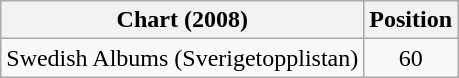<table class="wikitable">
<tr>
<th>Chart (2008)</th>
<th>Position</th>
</tr>
<tr>
<td>Swedish Albums (Sverigetopplistan)</td>
<td align="center">60</td>
</tr>
</table>
